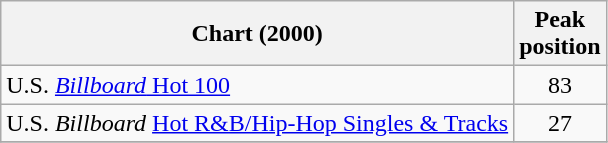<table class="wikitable">
<tr>
<th>Chart (2000)</th>
<th>Peak<br>position</th>
</tr>
<tr>
<td align="left">U.S. <a href='#'><em>Billboard</em> Hot 100</a></td>
<td align="center">83</td>
</tr>
<tr>
<td align="left">U.S. <em>Billboard</em> <a href='#'>Hot R&B/Hip-Hop Singles & Tracks</a></td>
<td align="center">27</td>
</tr>
<tr>
</tr>
</table>
